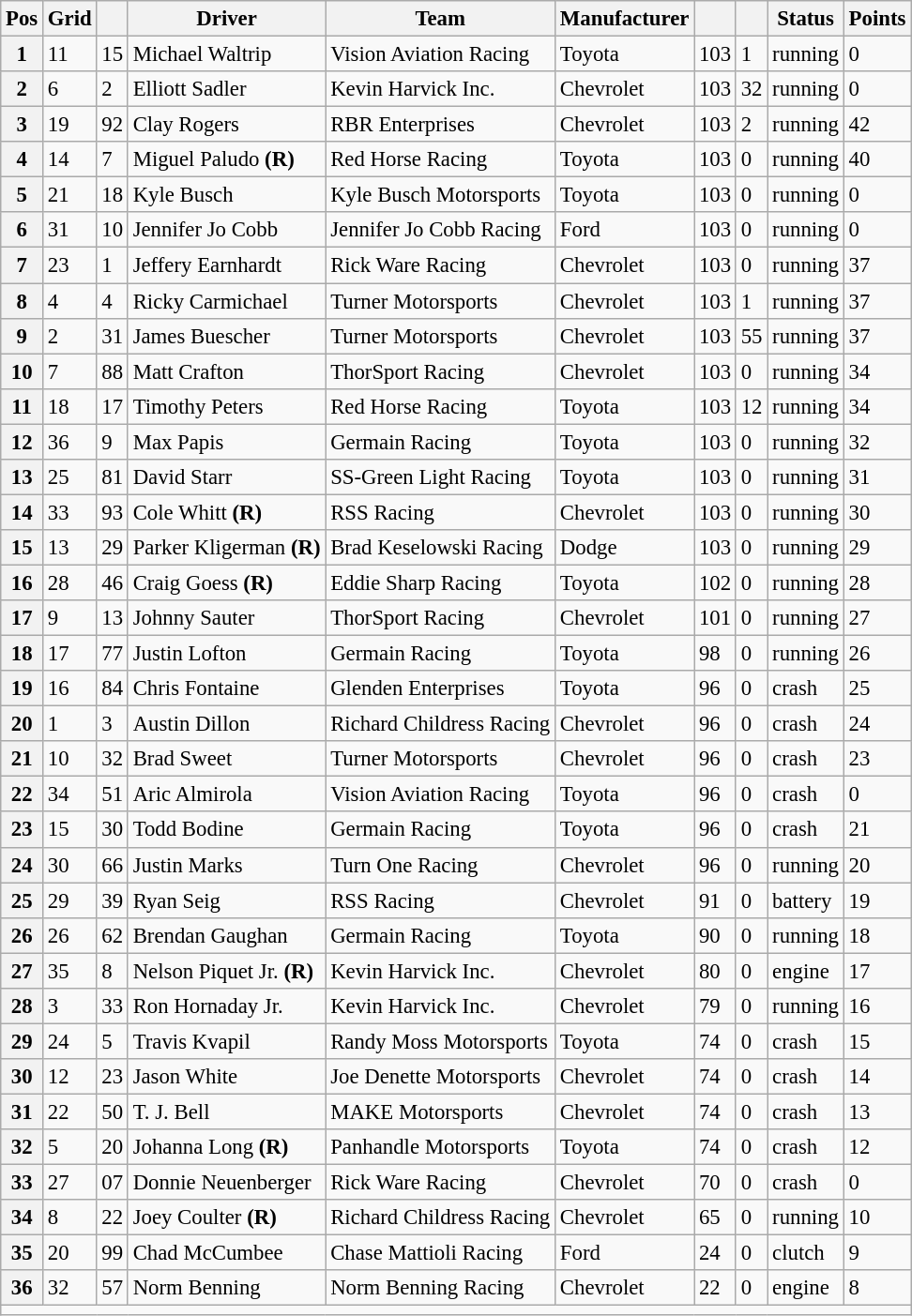<table class="wikitable" style="font-size:95%">
<tr>
<th>Pos</th>
<th>Grid</th>
<th></th>
<th>Driver</th>
<th>Team</th>
<th>Manufacturer</th>
<th></th>
<th></th>
<th>Status</th>
<th>Points</th>
</tr>
<tr>
<th>1</th>
<td>11</td>
<td>15</td>
<td>Michael Waltrip</td>
<td>Vision Aviation Racing</td>
<td>Toyota</td>
<td>103</td>
<td>1</td>
<td>running</td>
<td>0</td>
</tr>
<tr>
<th>2</th>
<td>6</td>
<td>2</td>
<td>Elliott Sadler</td>
<td>Kevin Harvick Inc.</td>
<td>Chevrolet</td>
<td>103</td>
<td>32</td>
<td>running</td>
<td>0</td>
</tr>
<tr>
<th>3</th>
<td>19</td>
<td>92</td>
<td>Clay Rogers</td>
<td>RBR Enterprises</td>
<td>Chevrolet</td>
<td>103</td>
<td>2</td>
<td>running</td>
<td>42</td>
</tr>
<tr>
<th>4</th>
<td>14</td>
<td>7</td>
<td>Miguel Paludo <strong>(R)</strong></td>
<td>Red Horse Racing</td>
<td>Toyota</td>
<td>103</td>
<td>0</td>
<td>running</td>
<td>40</td>
</tr>
<tr>
<th>5</th>
<td>21</td>
<td>18</td>
<td>Kyle Busch</td>
<td>Kyle Busch Motorsports</td>
<td>Toyota</td>
<td>103</td>
<td>0</td>
<td>running</td>
<td>0</td>
</tr>
<tr>
<th>6</th>
<td>31</td>
<td>10</td>
<td>Jennifer Jo Cobb</td>
<td>Jennifer Jo Cobb Racing</td>
<td>Ford</td>
<td>103</td>
<td>0</td>
<td>running</td>
<td>0</td>
</tr>
<tr>
<th>7</th>
<td>23</td>
<td>1</td>
<td>Jeffery Earnhardt</td>
<td>Rick Ware Racing</td>
<td>Chevrolet</td>
<td>103</td>
<td>0</td>
<td>running</td>
<td>37</td>
</tr>
<tr>
<th>8</th>
<td>4</td>
<td>4</td>
<td>Ricky Carmichael</td>
<td>Turner Motorsports</td>
<td>Chevrolet</td>
<td>103</td>
<td>1</td>
<td>running</td>
<td>37</td>
</tr>
<tr>
<th>9</th>
<td>2</td>
<td>31</td>
<td>James Buescher</td>
<td>Turner Motorsports</td>
<td>Chevrolet</td>
<td>103</td>
<td>55</td>
<td>running</td>
<td>37</td>
</tr>
<tr>
<th>10</th>
<td>7</td>
<td>88</td>
<td>Matt Crafton</td>
<td>ThorSport Racing</td>
<td>Chevrolet</td>
<td>103</td>
<td>0</td>
<td>running</td>
<td>34</td>
</tr>
<tr>
<th>11</th>
<td>18</td>
<td>17</td>
<td>Timothy Peters</td>
<td>Red Horse Racing</td>
<td>Toyota</td>
<td>103</td>
<td>12</td>
<td>running</td>
<td>34</td>
</tr>
<tr>
<th>12</th>
<td>36</td>
<td>9</td>
<td>Max Papis</td>
<td>Germain Racing</td>
<td>Toyota</td>
<td>103</td>
<td>0</td>
<td>running</td>
<td>32</td>
</tr>
<tr>
<th>13</th>
<td>25</td>
<td>81</td>
<td>David Starr</td>
<td>SS-Green Light Racing</td>
<td>Toyota</td>
<td>103</td>
<td>0</td>
<td>running</td>
<td>31</td>
</tr>
<tr>
<th>14</th>
<td>33</td>
<td>93</td>
<td>Cole Whitt <strong>(R)</strong></td>
<td>RSS Racing</td>
<td>Chevrolet</td>
<td>103</td>
<td>0</td>
<td>running</td>
<td>30</td>
</tr>
<tr>
<th>15</th>
<td>13</td>
<td>29</td>
<td>Parker Kligerman <strong>(R)</strong></td>
<td>Brad Keselowski Racing</td>
<td>Dodge</td>
<td>103</td>
<td>0</td>
<td>running</td>
<td>29</td>
</tr>
<tr>
<th>16</th>
<td>28</td>
<td>46</td>
<td>Craig Goess <strong>(R)</strong></td>
<td>Eddie Sharp Racing</td>
<td>Toyota</td>
<td>102</td>
<td>0</td>
<td>running</td>
<td>28</td>
</tr>
<tr>
<th>17</th>
<td>9</td>
<td>13</td>
<td>Johnny Sauter</td>
<td>ThorSport Racing</td>
<td>Chevrolet</td>
<td>101</td>
<td>0</td>
<td>running</td>
<td>27</td>
</tr>
<tr>
<th>18</th>
<td>17</td>
<td>77</td>
<td>Justin Lofton</td>
<td>Germain Racing</td>
<td>Toyota</td>
<td>98</td>
<td>0</td>
<td>running</td>
<td>26</td>
</tr>
<tr>
<th>19</th>
<td>16</td>
<td>84</td>
<td>Chris Fontaine</td>
<td>Glenden Enterprises</td>
<td>Toyota</td>
<td>96</td>
<td>0</td>
<td>crash</td>
<td>25</td>
</tr>
<tr>
<th>20</th>
<td>1</td>
<td>3</td>
<td>Austin Dillon</td>
<td>Richard Childress Racing</td>
<td>Chevrolet</td>
<td>96</td>
<td>0</td>
<td>crash</td>
<td>24</td>
</tr>
<tr>
<th>21</th>
<td>10</td>
<td>32</td>
<td>Brad Sweet</td>
<td>Turner Motorsports</td>
<td>Chevrolet</td>
<td>96</td>
<td>0</td>
<td>crash</td>
<td>23</td>
</tr>
<tr>
<th>22</th>
<td>34</td>
<td>51</td>
<td>Aric Almirola</td>
<td>Vision Aviation Racing</td>
<td>Toyota</td>
<td>96</td>
<td>0</td>
<td>crash</td>
<td>0</td>
</tr>
<tr>
<th>23</th>
<td>15</td>
<td>30</td>
<td>Todd Bodine</td>
<td>Germain Racing</td>
<td>Toyota</td>
<td>96</td>
<td>0</td>
<td>crash</td>
<td>21</td>
</tr>
<tr>
<th>24</th>
<td>30</td>
<td>66</td>
<td>Justin Marks</td>
<td>Turn One Racing</td>
<td>Chevrolet</td>
<td>96</td>
<td>0</td>
<td>running</td>
<td>20</td>
</tr>
<tr>
<th>25</th>
<td>29</td>
<td>39</td>
<td>Ryan Seig</td>
<td>RSS Racing</td>
<td>Chevrolet</td>
<td>91</td>
<td>0</td>
<td>battery</td>
<td>19</td>
</tr>
<tr>
<th>26</th>
<td>26</td>
<td>62</td>
<td>Brendan Gaughan</td>
<td>Germain Racing</td>
<td>Toyota</td>
<td>90</td>
<td>0</td>
<td>running</td>
<td>18</td>
</tr>
<tr>
<th>27</th>
<td>35</td>
<td>8</td>
<td>Nelson Piquet Jr. <strong>(R)</strong></td>
<td>Kevin Harvick Inc.</td>
<td>Chevrolet</td>
<td>80</td>
<td>0</td>
<td>engine</td>
<td>17</td>
</tr>
<tr>
<th>28</th>
<td>3</td>
<td>33</td>
<td>Ron Hornaday Jr.</td>
<td>Kevin Harvick Inc.</td>
<td>Chevrolet</td>
<td>79</td>
<td>0</td>
<td>running</td>
<td>16</td>
</tr>
<tr>
<th>29</th>
<td>24</td>
<td>5</td>
<td>Travis Kvapil</td>
<td>Randy Moss Motorsports</td>
<td>Toyota</td>
<td>74</td>
<td>0</td>
<td>crash</td>
<td>15</td>
</tr>
<tr>
<th>30</th>
<td>12</td>
<td>23</td>
<td>Jason White</td>
<td>Joe Denette Motorsports</td>
<td>Chevrolet</td>
<td>74</td>
<td>0</td>
<td>crash</td>
<td>14</td>
</tr>
<tr>
<th>31</th>
<td>22</td>
<td>50</td>
<td>T. J. Bell</td>
<td>MAKE Motorsports</td>
<td>Chevrolet</td>
<td>74</td>
<td>0</td>
<td>crash</td>
<td>13</td>
</tr>
<tr>
<th>32</th>
<td>5</td>
<td>20</td>
<td>Johanna Long <strong>(R)</strong></td>
<td>Panhandle Motorsports</td>
<td>Toyota</td>
<td>74</td>
<td>0</td>
<td>crash</td>
<td>12</td>
</tr>
<tr>
<th>33</th>
<td>27</td>
<td>07</td>
<td>Donnie Neuenberger</td>
<td>Rick Ware Racing</td>
<td>Chevrolet</td>
<td>70</td>
<td>0</td>
<td>crash</td>
<td>0</td>
</tr>
<tr>
<th>34</th>
<td>8</td>
<td>22</td>
<td>Joey Coulter <strong>(R)</strong></td>
<td>Richard Childress Racing</td>
<td>Chevrolet</td>
<td>65</td>
<td>0</td>
<td>running</td>
<td>10</td>
</tr>
<tr>
<th>35</th>
<td>20</td>
<td>99</td>
<td>Chad McCumbee</td>
<td>Chase Mattioli Racing</td>
<td>Ford</td>
<td>24</td>
<td>0</td>
<td>clutch</td>
<td>9</td>
</tr>
<tr>
<th>36</th>
<td>32</td>
<td>57</td>
<td>Norm Benning</td>
<td>Norm Benning Racing</td>
<td>Chevrolet</td>
<td>22</td>
<td>0</td>
<td>engine</td>
<td>8</td>
</tr>
<tr>
<td colspan="10"></td>
</tr>
</table>
